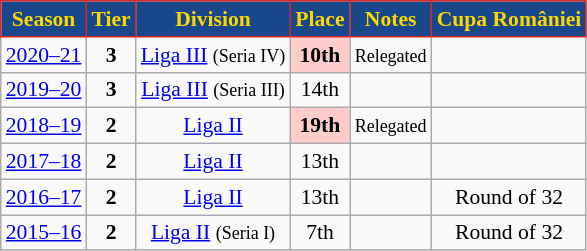<table class="wikitable" style="text-align:center; font-size:90%">
<tr>
<th style="background:#18488b;color:gold;border:1px solid #d92727;">Season</th>
<th style="background:#18488b;color:gold;border:1px solid #d92727;">Tier</th>
<th style="background:#18488b;color:gold;border:1px solid #d92727;">Division</th>
<th style="background:#18488b;color:gold;border:1px solid #d92727;">Place</th>
<th style="background:#18488b;color:gold;border:1px solid #d92727;">Notes</th>
<th style="background:#18488b;color:gold;border:1px solid #d92727;">Cupa României</th>
</tr>
<tr>
<td><a href='#'>2020–21</a></td>
<td><strong>3</strong></td>
<td><a href='#'>Liga III</a> <small>(Seria IV)</small></td>
<td align=center bgcolor=#FFCCCC><strong>10th</strong></td>
<td><small>Relegated</small></td>
<td></td>
</tr>
<tr>
<td><a href='#'>2019–20</a></td>
<td><strong>3</strong></td>
<td><a href='#'>Liga III</a> <small>(Seria III)</small></td>
<td>14th</td>
<td></td>
<td></td>
</tr>
<tr>
<td><a href='#'>2018–19</a></td>
<td><strong>2</strong></td>
<td><a href='#'>Liga II</a></td>
<td align=center bgcolor=#FFCCCC><strong>19th</strong></td>
<td><small>Relegated</small></td>
<td></td>
</tr>
<tr>
<td><a href='#'>2017–18</a></td>
<td><strong>2</strong></td>
<td><a href='#'>Liga II</a></td>
<td>13th</td>
<td></td>
<td></td>
</tr>
<tr>
<td><a href='#'>2016–17</a></td>
<td><strong>2</strong></td>
<td><a href='#'>Liga II</a></td>
<td>13th</td>
<td></td>
<td>Round of 32</td>
</tr>
<tr>
<td><a href='#'>2015–16</a></td>
<td><strong>2</strong></td>
<td><a href='#'>Liga II</a> <small>(Seria I)</small></td>
<td>7th</td>
<td></td>
<td>Round of 32</td>
</tr>
</table>
